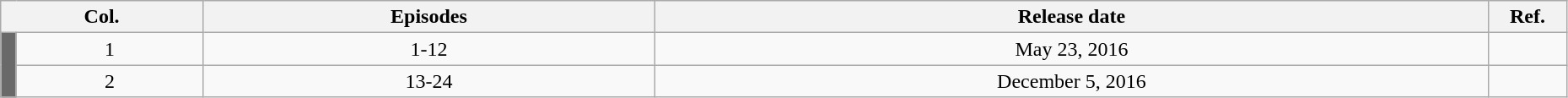<table class="wikitable" style="text-align: center; width: 98%;">
<tr>
<th colspan="2">Col.</th>
<th>Episodes</th>
<th>Release date</th>
<th width="5%">Ref.</th>
</tr>
<tr>
<td rowspan="10" width="1%" style="background: DimGray;"></td>
<td>1</td>
<td>1-12</td>
<td>May 23, 2016</td>
<td></td>
</tr>
<tr>
<td>2</td>
<td>13-24</td>
<td>December 5, 2016</td>
<td></td>
</tr>
</table>
